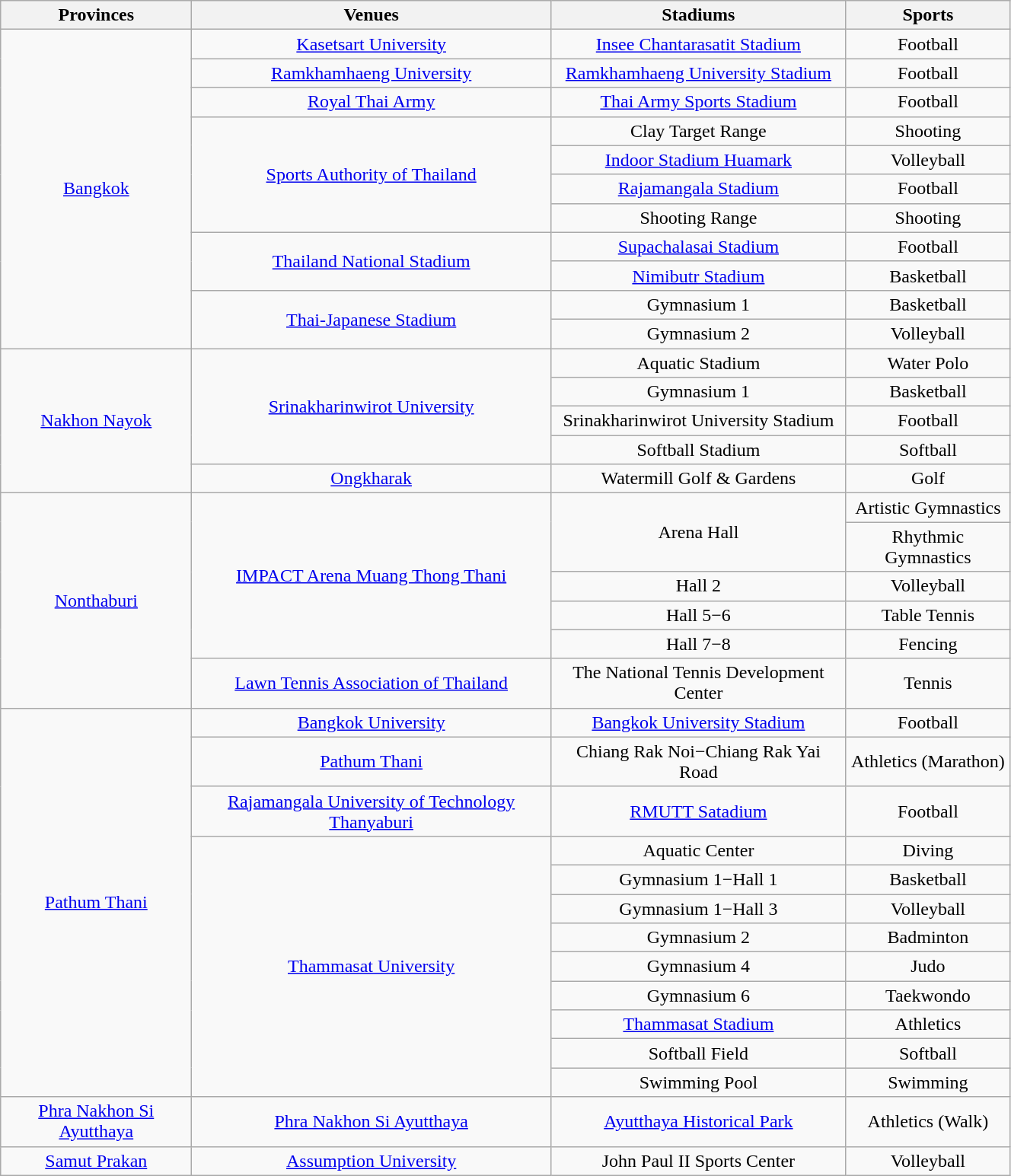<table class="wikitable" style="text-align: center;" width=70% style="font-size:100%">
<tr>
<th>Provinces</th>
<th>Venues</th>
<th>Stadiums</th>
<th>Sports</th>
</tr>
<tr>
<td rowspan=11><a href='#'>Bangkok</a></td>
<td><a href='#'>Kasetsart University</a></td>
<td><a href='#'>Insee Chantarasatit Stadium</a></td>
<td>Football</td>
</tr>
<tr>
<td><a href='#'>Ramkhamhaeng University</a></td>
<td><a href='#'>Ramkhamhaeng University Stadium</a></td>
<td>Football</td>
</tr>
<tr>
<td><a href='#'>Royal Thai Army</a></td>
<td><a href='#'>Thai Army Sports Stadium</a></td>
<td>Football</td>
</tr>
<tr>
<td rowspan=4><a href='#'>Sports Authority of Thailand</a></td>
<td>Clay Target Range</td>
<td>Shooting</td>
</tr>
<tr>
<td><a href='#'>Indoor Stadium Huamark</a></td>
<td>Volleyball</td>
</tr>
<tr>
<td><a href='#'>Rajamangala Stadium</a></td>
<td>Football</td>
</tr>
<tr>
<td>Shooting Range</td>
<td>Shooting</td>
</tr>
<tr>
<td rowspan=2><a href='#'>Thailand National Stadium</a></td>
<td><a href='#'>Supachalasai Stadium</a></td>
<td>Football</td>
</tr>
<tr>
<td><a href='#'>Nimibutr Stadium</a></td>
<td>Basketball</td>
</tr>
<tr>
<td rowspan=2><a href='#'>Thai-Japanese Stadium</a></td>
<td>Gymnasium 1</td>
<td>Basketball</td>
</tr>
<tr>
<td>Gymnasium 2</td>
<td>Volleyball</td>
</tr>
<tr>
<td rowspan=5><a href='#'>Nakhon Nayok</a></td>
<td rowspan=4><a href='#'>Srinakharinwirot University</a></td>
<td>Aquatic Stadium</td>
<td>Water Polo</td>
</tr>
<tr>
<td>Gymnasium 1</td>
<td>Basketball</td>
</tr>
<tr>
<td>Srinakharinwirot University Stadium</td>
<td>Football</td>
</tr>
<tr>
<td>Softball Stadium</td>
<td>Softball</td>
</tr>
<tr>
<td><a href='#'>Ongkharak</a></td>
<td>Watermill Golf & Gardens</td>
<td>Golf</td>
</tr>
<tr>
<td rowspan=6><a href='#'>Nonthaburi</a></td>
<td rowspan=5><a href='#'>IMPACT Arena Muang Thong Thani</a></td>
<td rowspan=2>Arena Hall</td>
<td>Artistic Gymnastics</td>
</tr>
<tr>
<td>Rhythmic Gymnastics</td>
</tr>
<tr>
<td>Hall 2</td>
<td>Volleyball</td>
</tr>
<tr>
<td>Hall 5−6</td>
<td>Table Tennis</td>
</tr>
<tr>
<td>Hall 7−8</td>
<td>Fencing</td>
</tr>
<tr>
<td><a href='#'>Lawn Tennis Association of Thailand</a></td>
<td>The National Tennis Development Center</td>
<td>Tennis</td>
</tr>
<tr>
<td rowspan=12><a href='#'>Pathum Thani</a></td>
<td><a href='#'>Bangkok University</a></td>
<td><a href='#'>Bangkok University Stadium</a></td>
<td>Football</td>
</tr>
<tr>
<td><a href='#'>Pathum Thani</a></td>
<td>Chiang Rak Noi−Chiang Rak Yai Road</td>
<td>Athletics (Marathon)</td>
</tr>
<tr>
<td><a href='#'>Rajamangala University of Technology Thanyaburi</a></td>
<td><a href='#'>RMUTT Satadium</a></td>
<td>Football</td>
</tr>
<tr>
<td rowspan=9><a href='#'>Thammasat University</a></td>
<td>Aquatic Center</td>
<td>Diving</td>
</tr>
<tr>
<td>Gymnasium 1−Hall 1</td>
<td>Basketball</td>
</tr>
<tr>
<td>Gymnasium 1−Hall 3</td>
<td>Volleyball</td>
</tr>
<tr>
<td>Gymnasium 2</td>
<td>Badminton</td>
</tr>
<tr>
<td>Gymnasium 4</td>
<td>Judo</td>
</tr>
<tr>
<td>Gymnasium 6</td>
<td>Taekwondo</td>
</tr>
<tr>
<td><a href='#'>Thammasat Stadium</a></td>
<td>Athletics</td>
</tr>
<tr>
<td>Softball Field</td>
<td>Softball</td>
</tr>
<tr>
<td>Swimming Pool</td>
<td>Swimming</td>
</tr>
<tr>
<td><a href='#'>Phra Nakhon Si Ayutthaya</a></td>
<td><a href='#'>Phra Nakhon Si Ayutthaya</a></td>
<td><a href='#'>Ayutthaya Historical Park</a></td>
<td>Athletics (Walk)</td>
</tr>
<tr>
<td><a href='#'>Samut Prakan</a></td>
<td><a href='#'>Assumption University</a></td>
<td>John Paul II Sports Center</td>
<td>Volleyball</td>
</tr>
</table>
